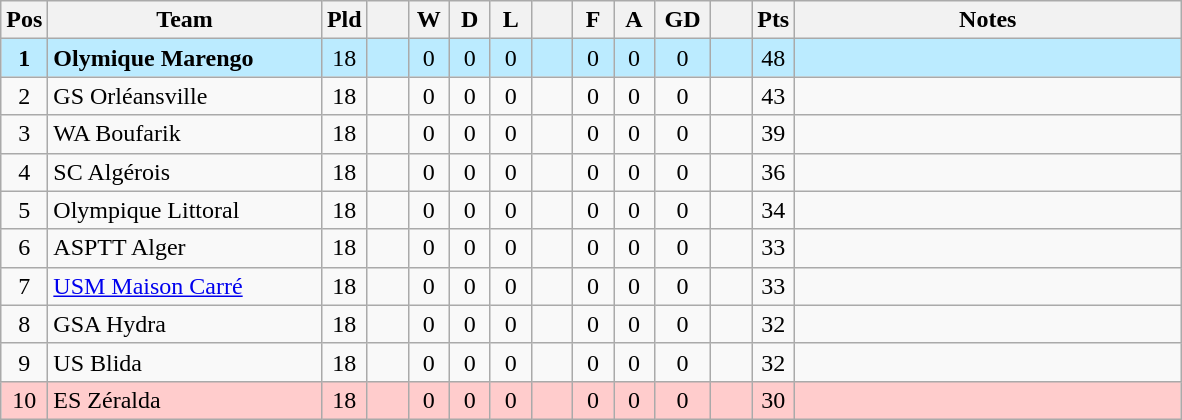<table class="wikitable" style="text-align: center;">
<tr>
<th width=20>Pos</th>
<th width=175>Team</th>
<th width=20>Pld</th>
<th width=20></th>
<th width=20>W</th>
<th width=20>D</th>
<th width=20>L</th>
<th width=20></th>
<th width=20>F</th>
<th width=20>A</th>
<th width=30>GD</th>
<th width=20></th>
<th width=20>Pts</th>
<th width=250>Notes</th>
</tr>
<tr style="background:#BBEBFF;">
<td><strong>1</strong></td>
<td align=left><strong>Olymique Marengo</strong></td>
<td>18</td>
<td></td>
<td>0</td>
<td>0</td>
<td>0</td>
<td></td>
<td>0</td>
<td>0</td>
<td>0</td>
<td></td>
<td>48</td>
<td></td>
</tr>
<tr>
<td>2</td>
<td align=left>GS Orléansville</td>
<td>18</td>
<td></td>
<td>0</td>
<td>0</td>
<td>0</td>
<td></td>
<td>0</td>
<td>0</td>
<td>0</td>
<td></td>
<td>43</td>
<td></td>
</tr>
<tr>
<td>3</td>
<td align=left>WA Boufarik</td>
<td>18</td>
<td></td>
<td>0</td>
<td>0</td>
<td>0</td>
<td></td>
<td>0</td>
<td>0</td>
<td>0</td>
<td></td>
<td>39</td>
<td></td>
</tr>
<tr>
<td>4</td>
<td align=left>SC Algérois</td>
<td>18</td>
<td></td>
<td>0</td>
<td>0</td>
<td>0</td>
<td></td>
<td>0</td>
<td>0</td>
<td>0</td>
<td></td>
<td>36</td>
<td></td>
</tr>
<tr>
<td>5</td>
<td align=left>Olympique Littoral</td>
<td>18</td>
<td></td>
<td>0</td>
<td>0</td>
<td>0</td>
<td></td>
<td>0</td>
<td>0</td>
<td>0</td>
<td></td>
<td>34</td>
<td></td>
</tr>
<tr>
<td>6</td>
<td align=left>ASPTT Alger</td>
<td>18</td>
<td></td>
<td>0</td>
<td>0</td>
<td>0</td>
<td></td>
<td>0</td>
<td>0</td>
<td>0</td>
<td></td>
<td>33</td>
<td></td>
</tr>
<tr>
<td>7</td>
<td align=left><a href='#'>USM Maison Carré</a></td>
<td>18</td>
<td></td>
<td>0</td>
<td>0</td>
<td>0</td>
<td></td>
<td>0</td>
<td>0</td>
<td>0</td>
<td></td>
<td>33</td>
<td></td>
</tr>
<tr>
<td>8</td>
<td align=left>GSA Hydra</td>
<td>18</td>
<td></td>
<td>0</td>
<td>0</td>
<td>0</td>
<td></td>
<td>0</td>
<td>0</td>
<td>0</td>
<td></td>
<td>32</td>
<td></td>
</tr>
<tr>
<td>9</td>
<td align=left>US Blida</td>
<td>18</td>
<td></td>
<td>0</td>
<td>0</td>
<td>0</td>
<td></td>
<td>0</td>
<td>0</td>
<td>0</td>
<td></td>
<td>32</td>
<td></td>
</tr>
<tr style="background:#FFCCCC;">
<td>10</td>
<td align=left>ES Zéralda</td>
<td>18</td>
<td></td>
<td>0</td>
<td>0</td>
<td>0</td>
<td></td>
<td>0</td>
<td>0</td>
<td>0</td>
<td></td>
<td>30</td>
<td></td>
</tr>
</table>
